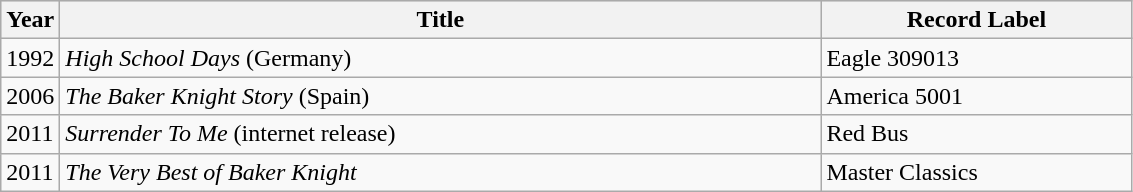<table class="wikitable">
<tr style="background:#ddd;">
<th style="width:30px;">Year</th>
<th style="width:500px;">Title</th>
<th style="width:200px;">Record Label</th>
</tr>
<tr>
<td>1992</td>
<td><em>High School Days</em> (Germany)</td>
<td>Eagle 309013</td>
</tr>
<tr>
<td>2006</td>
<td><em>The Baker Knight Story</em> (Spain)</td>
<td>America 5001</td>
</tr>
<tr>
<td>2011</td>
<td><em>Surrender To Me</em> (internet release)</td>
<td>Red Bus</td>
</tr>
<tr>
<td>2011</td>
<td><em>The Very Best of Baker Knight</em></td>
<td>Master Classics</td>
</tr>
</table>
